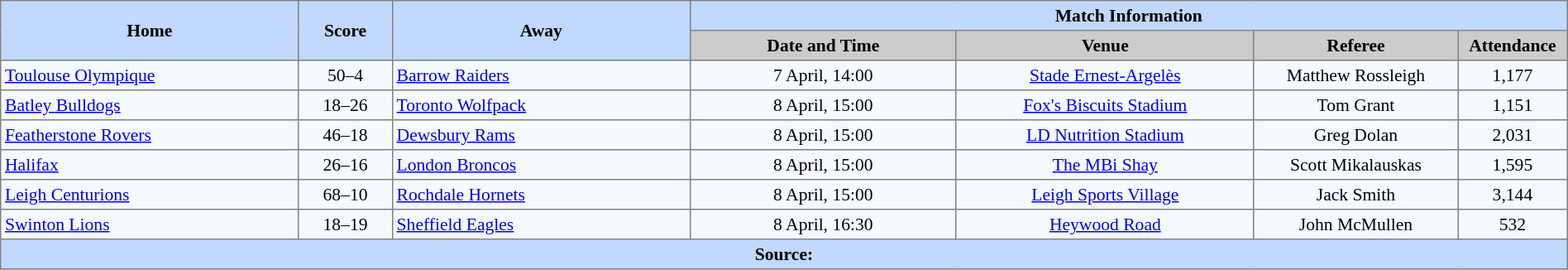<table border="1" cellpadding="3" cellspacing="0" style="border-collapse:collapse; font-size:90%; text-align:center; width:100%;">
<tr style="background:#c1d8ff;">
<th rowspan="2" style="width:19%;">Home</th>
<th rowspan="2" style="width:6%;">Score</th>
<th rowspan="2" style="width:19%;">Away</th>
<th colspan=4>Match Information</th>
</tr>
<tr style="background:#ccc;">
<th width=17%>Date and Time</th>
<th width=19%>Venue</th>
<th width=13%>Referee</th>
<th width=7%>Attendance</th>
</tr>
<tr style="background:#f5faff;">
<td align=left> <a href='#'>Toulouse Olympique</a></td>
<td>50–4</td>
<td align=left> <a href='#'>Barrow Raiders</a></td>
<td>7 April, 14:00</td>
<td><a href='#'>Stade Ernest-Argelès</a></td>
<td>Matthew Rossleigh</td>
<td>1,177</td>
</tr>
<tr style="background:#f5faff;">
<td align=left> <a href='#'>Batley Bulldogs</a></td>
<td>18–26</td>
<td align=left> <a href='#'>Toronto Wolfpack</a></td>
<td>8 April, 15:00</td>
<td><a href='#'>Fox's Biscuits Stadium</a></td>
<td>Tom Grant</td>
<td>1,151</td>
</tr>
<tr style="background:#f5faff;">
<td align=left> <a href='#'>Featherstone Rovers</a></td>
<td>46–18</td>
<td align=left> <a href='#'>Dewsbury Rams</a></td>
<td>8 April, 15:00</td>
<td><a href='#'>LD Nutrition Stadium</a></td>
<td>Greg Dolan</td>
<td>2,031</td>
</tr>
<tr style="background:#f5faff;">
<td align=left> <a href='#'>Halifax</a></td>
<td>26–16</td>
<td align=left> <a href='#'>London Broncos</a></td>
<td>8 April, 15:00</td>
<td><a href='#'>The MBi Shay</a></td>
<td>Scott Mikalauskas</td>
<td>1,595</td>
</tr>
<tr style="background:#f5faff;">
<td align=left> <a href='#'>Leigh Centurions</a></td>
<td>68–10</td>
<td align=left> <a href='#'>Rochdale Hornets</a></td>
<td>8 April, 15:00</td>
<td><a href='#'>Leigh Sports Village</a></td>
<td>Jack Smith</td>
<td>3,144</td>
</tr>
<tr style="background:#f5faff;">
<td align=left> <a href='#'>Swinton Lions</a></td>
<td>18–19 </td>
<td align=left> <a href='#'>Sheffield Eagles</a></td>
<td>8 April, 16:30</td>
<td><a href='#'>Heywood Road</a></td>
<td>John McMullen</td>
<td>532</td>
</tr>
<tr style="background:#c1d8ff;">
<th colspan=7>Source:</th>
</tr>
</table>
